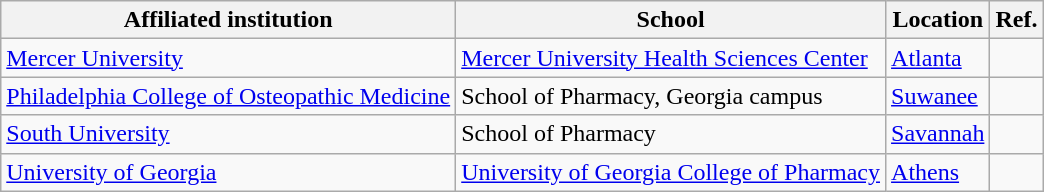<table class="wikitable sortable">
<tr>
<th>Affiliated institution</th>
<th>School</th>
<th>Location</th>
<th>Ref.</th>
</tr>
<tr>
<td><a href='#'>Mercer University</a></td>
<td><a href='#'>Mercer University Health Sciences Center</a></td>
<td><a href='#'>Atlanta</a></td>
<td></td>
</tr>
<tr>
<td><a href='#'>Philadelphia College of Osteopathic Medicine</a></td>
<td>School of Pharmacy, Georgia campus</td>
<td><a href='#'>Suwanee</a></td>
<td></td>
</tr>
<tr>
<td><a href='#'>South University</a></td>
<td>School of Pharmacy</td>
<td><a href='#'>Savannah</a></td>
<td></td>
</tr>
<tr>
<td><a href='#'>University of Georgia</a></td>
<td><a href='#'>University of Georgia College of Pharmacy</a></td>
<td><a href='#'>Athens</a></td>
<td></td>
</tr>
</table>
